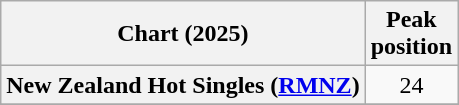<table class="wikitable sortable plainrowheaders" style="text-align:center">
<tr>
<th scope="col">Chart (2025)</th>
<th scope="col">Peak<br>position</th>
</tr>
<tr>
<th scope="row">New Zealand Hot Singles (<a href='#'>RMNZ</a>)</th>
<td>24</td>
</tr>
<tr>
</tr>
</table>
